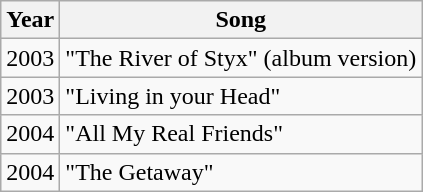<table class="wikitable">
<tr>
<th>Year</th>
<th>Song</th>
</tr>
<tr>
<td>2003</td>
<td>"The River of Styx" (album version)</td>
</tr>
<tr>
<td>2003</td>
<td>"Living in your Head"</td>
</tr>
<tr>
<td>2004</td>
<td>"All My Real Friends"</td>
</tr>
<tr>
<td>2004</td>
<td>"The Getaway"</td>
</tr>
</table>
